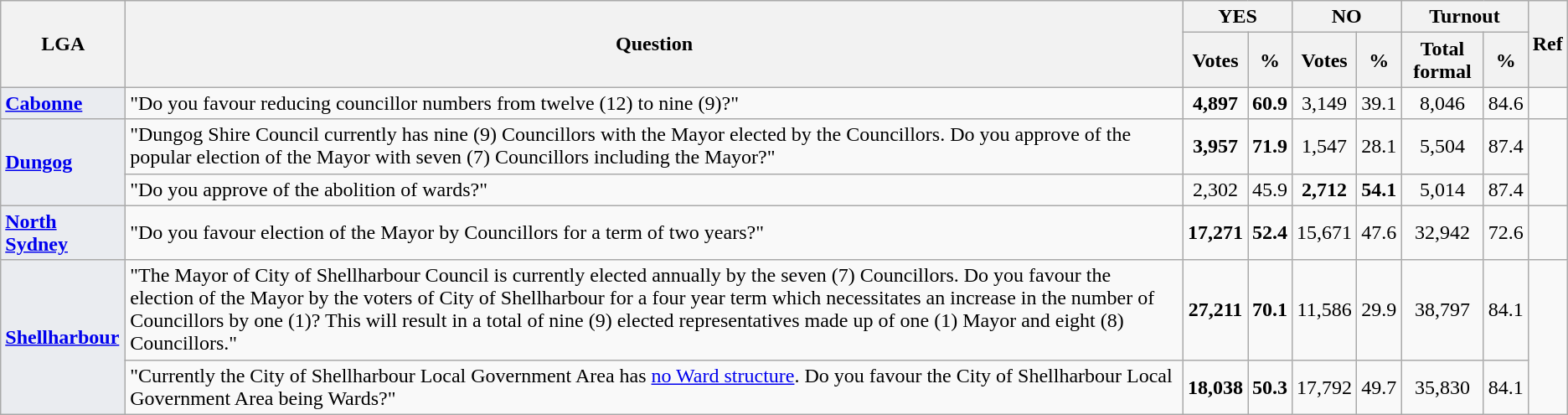<table class="wikitable sortable">
<tr>
<th rowspan="2" style="text-align:center;">LGA</th>
<th rowspan="2" style="text-align:center;">Question</th>
<th colspan="2" align="center">YES</th>
<th colspan="2" align="center">NO</th>
<th colspan="2" align="center">Turnout</th>
<th rowspan="2" style="text-align:center;" class=unsortable>Ref</th>
</tr>
<tr>
<th align="center">Votes</th>
<th align="center">%</th>
<th align="center">Votes</th>
<th align="center">%</th>
<th align="center">Total formal</th>
<th align="center">%</th>
</tr>
<tr>
<td align="left"; style=background:#EAECF0><strong><a href='#'>Cabonne</a></strong></td>
<td>"Do you favour reducing councillor numbers from twelve (12) to nine (9)?"</td>
<td style="text-align:center;"><strong>4,897</strong></td>
<td> <strong>60.9</strong></td>
<td style="text-align:center;">3,149</td>
<td>39.1</td>
<td style="text-align:center;">8,046</td>
<td align="center">84.6</td>
<td align="center"></td>
</tr>
<tr>
<td rowspan="2"; align="left"; style=background:#EAECF0><strong><a href='#'>Dungog</a></strong></td>
<td>"Dungog Shire Council currently has nine (9) Councillors with the Mayor elected by the Councillors. Do you approve of the popular election of the Mayor with seven (7) Councillors including the Mayor?"</td>
<td style="text-align:center;"><strong>3,957</strong></td>
<td> <strong>71.9</strong></td>
<td style="text-align:center;">1,547</td>
<td>28.1</td>
<td style="text-align:center;">5,504</td>
<td align="center">87.4</td>
<td rowspan="2"; align="center"></td>
</tr>
<tr>
<td>"Do you approve of the abolition of wards?"</td>
<td style="text-align:center;">2,302</td>
<td>45.9</td>
<td style="text-align:center;"><strong>2,712</strong></td>
<td> <strong>54.1</strong></td>
<td style="text-align:center;">5,014</td>
<td align="center">87.4</td>
</tr>
<tr>
<td align="left"; style=background:#EAECF0><strong><a href='#'>North Sydney</a></strong></td>
<td>"Do you favour election of the Mayor by Councillors for a term of two years?"</td>
<td style="text-align:center;"><strong>17,271</strong></td>
<td> <strong>52.4</strong></td>
<td style="text-align:center;">15,671</td>
<td>47.6</td>
<td style="text-align:center;">32,942</td>
<td align="center">72.6</td>
<td align="center"></td>
</tr>
<tr>
<td rowspan="2"; align="left"; style=background:#EAECF0><strong><a href='#'>Shellharbour</a></strong></td>
<td>"The Mayor of City of Shellharbour Council is currently elected annually by the seven (7) Councillors. Do you favour the election of the Mayor by the voters of City of Shellharbour for a four year term which necessitates an increase in the number of Councillors by one (1)? This will result in a total of nine (9) elected representatives made up of one (1) Mayor and eight (8) Councillors."</td>
<td style="text-align:center;"><strong>27,211</strong></td>
<td> <strong>70.1</strong></td>
<td style="text-align:center;">11,586</td>
<td>29.9</td>
<td style="text-align:center;">38,797</td>
<td align="center">84.1</td>
<td rowspan="2"; align="center"></td>
</tr>
<tr>
<td>"Currently the City of Shellharbour Local Government Area has <a href='#'>no Ward structure</a>. Do you favour the City of Shellharbour Local Government Area being  Wards?"</td>
<td style="text-align:center;"><strong>18,038</strong></td>
<td> <strong>50.3</strong></td>
<td style="text-align:center;">17,792</td>
<td>49.7</td>
<td style="text-align:center;">35,830</td>
<td align="center">84.1</td>
</tr>
</table>
